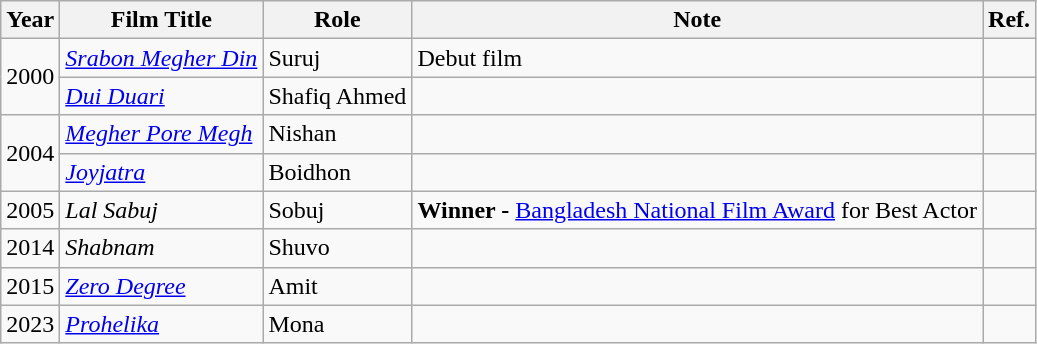<table class="wikitable">
<tr>
<th>Year</th>
<th>Film Title</th>
<th>Role</th>
<th>Note</th>
<th>Ref.</th>
</tr>
<tr>
<td rowspan="2">2000</td>
<td><em><a href='#'>Srabon Megher Din</a></em></td>
<td>Suruj</td>
<td>Debut  film</td>
<td></td>
</tr>
<tr>
<td><em><a href='#'>Dui Duari</a></em></td>
<td>Shafiq Ahmed</td>
<td></td>
<td></td>
</tr>
<tr>
<td rowspan="2">2004</td>
<td><em><a href='#'>Megher Pore Megh</a></em></td>
<td>Nishan</td>
<td></td>
<td></td>
</tr>
<tr>
<td><em><a href='#'>Joyjatra</a></em></td>
<td>Boidhon</td>
<td></td>
<td></td>
</tr>
<tr>
<td rowspan="1">2005</td>
<td><em>Lal Sabuj</em></td>
<td>Sobuj</td>
<td><strong>Winner -</strong> <a href='#'>Bangladesh National Film Award</a> for Best Actor</td>
<td></td>
</tr>
<tr>
<td>2014</td>
<td><em>Shabnam</em></td>
<td>Shuvo</td>
<td></td>
<td></td>
</tr>
<tr>
<td rowspan="1">2015</td>
<td><em><a href='#'>Zero Degree</a></em></td>
<td>Amit</td>
<td></td>
<td></td>
</tr>
<tr>
<td>2023</td>
<td><em><a href='#'>Prohelika</a></em></td>
<td>Mona</td>
<td></td>
<td></td>
</tr>
</table>
